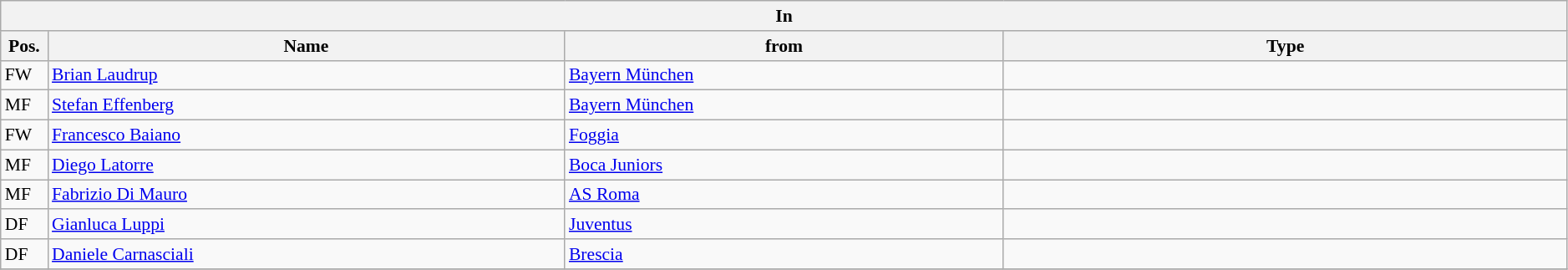<table class="wikitable" style="font-size:90%;width:99%;">
<tr>
<th colspan="4">In</th>
</tr>
<tr>
<th width=3%>Pos.</th>
<th width=33%>Name</th>
<th width=28%>from</th>
<th width=36%>Type</th>
</tr>
<tr>
<td>FW</td>
<td><a href='#'>Brian Laudrup</a></td>
<td><a href='#'>Bayern München</a></td>
<td></td>
</tr>
<tr>
<td>MF</td>
<td><a href='#'>Stefan Effenberg</a></td>
<td><a href='#'>Bayern München</a></td>
<td></td>
</tr>
<tr>
<td>FW</td>
<td><a href='#'>Francesco Baiano</a></td>
<td><a href='#'>Foggia</a></td>
<td></td>
</tr>
<tr>
<td>MF</td>
<td><a href='#'>Diego Latorre</a></td>
<td><a href='#'>Boca Juniors</a></td>
<td></td>
</tr>
<tr>
<td>MF</td>
<td><a href='#'>Fabrizio Di Mauro</a></td>
<td><a href='#'>AS Roma</a></td>
<td></td>
</tr>
<tr>
<td>DF</td>
<td><a href='#'>Gianluca Luppi</a></td>
<td><a href='#'>Juventus</a></td>
<td></td>
</tr>
<tr>
<td>DF</td>
<td><a href='#'>Daniele Carnasciali</a></td>
<td><a href='#'>Brescia</a></td>
<td></td>
</tr>
<tr>
</tr>
</table>
